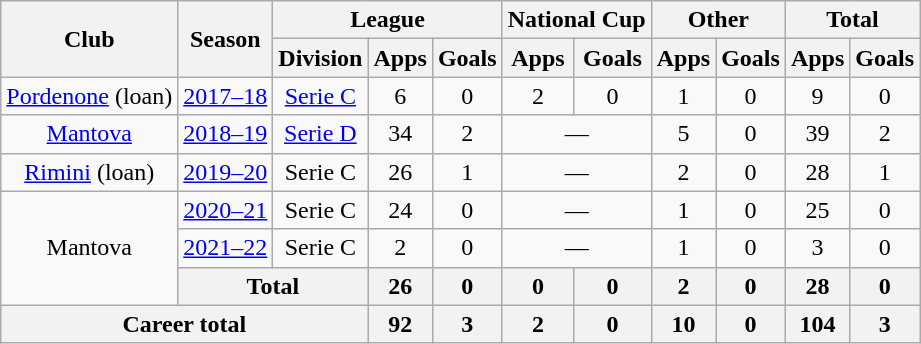<table class="wikitable" style="text-align:center">
<tr>
<th rowspan="2">Club</th>
<th rowspan="2">Season</th>
<th colspan="3">League</th>
<th colspan="2">National Cup</th>
<th colspan="2">Other</th>
<th colspan="2">Total</th>
</tr>
<tr>
<th>Division</th>
<th>Apps</th>
<th>Goals</th>
<th>Apps</th>
<th>Goals</th>
<th>Apps</th>
<th>Goals</th>
<th>Apps</th>
<th>Goals</th>
</tr>
<tr>
<td><a href='#'>Pordenone</a> (loan)</td>
<td><a href='#'>2017–18</a></td>
<td><a href='#'>Serie C</a></td>
<td>6</td>
<td>0</td>
<td>2</td>
<td>0</td>
<td>1</td>
<td>0</td>
<td>9</td>
<td>0</td>
</tr>
<tr>
<td><a href='#'>Mantova</a></td>
<td><a href='#'>2018–19</a></td>
<td><a href='#'>Serie D</a></td>
<td>34</td>
<td>2</td>
<td colspan="2">—</td>
<td>5</td>
<td>0</td>
<td>39</td>
<td>2</td>
</tr>
<tr>
<td><a href='#'>Rimini</a> (loan)</td>
<td><a href='#'>2019–20</a></td>
<td>Serie C</td>
<td>26</td>
<td>1</td>
<td colspan="2">—</td>
<td>2</td>
<td>0</td>
<td>28</td>
<td>1</td>
</tr>
<tr>
<td rowspan="3">Mantova</td>
<td><a href='#'>2020–21</a></td>
<td>Serie C</td>
<td>24</td>
<td>0</td>
<td colspan="2">—</td>
<td>1</td>
<td>0</td>
<td>25</td>
<td>0</td>
</tr>
<tr>
<td><a href='#'>2021–22</a></td>
<td>Serie C</td>
<td>2</td>
<td>0</td>
<td colspan="2">—</td>
<td>1</td>
<td>0</td>
<td>3</td>
<td>0</td>
</tr>
<tr>
<th colspan="2">Total</th>
<th>26</th>
<th>0</th>
<th>0</th>
<th>0</th>
<th>2</th>
<th>0</th>
<th>28</th>
<th>0</th>
</tr>
<tr>
<th colspan="3">Career total</th>
<th>92</th>
<th>3</th>
<th>2</th>
<th>0</th>
<th>10</th>
<th>0</th>
<th>104</th>
<th>3</th>
</tr>
</table>
